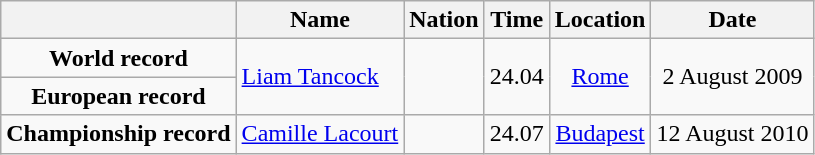<table class=wikitable style=text-align:center>
<tr>
<th></th>
<th>Name</th>
<th>Nation</th>
<th>Time</th>
<th>Location</th>
<th>Date</th>
</tr>
<tr>
<td><strong>World record</strong></td>
<td align=left rowspan=2><a href='#'>Liam Tancock</a></td>
<td align=left rowspan=2></td>
<td align=left rowspan=2>24.04</td>
<td rowspan=2><a href='#'>Rome</a></td>
<td rowspan=2>2 August 2009</td>
</tr>
<tr>
<td><strong>European record</strong></td>
</tr>
<tr>
<td><strong>Championship record</strong></td>
<td align=left><a href='#'>Camille Lacourt</a></td>
<td align=left></td>
<td align=left>24.07</td>
<td><a href='#'>Budapest</a></td>
<td>12 August 2010</td>
</tr>
</table>
